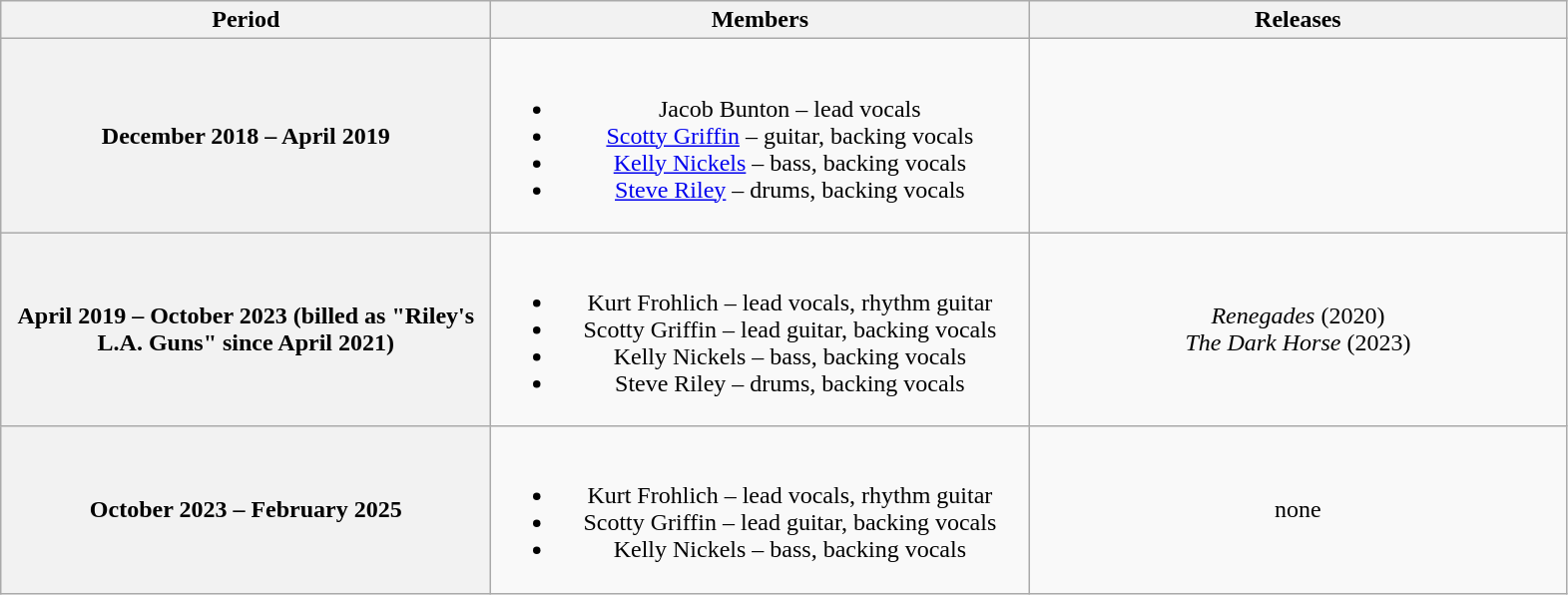<table class="wikitable plainrowheaders" style="text-align:center;">
<tr>
<th scope="col" style="width:20em;">Period</th>
<th scope="col" style="width:22em;">Members</th>
<th scope="col" style="width:22em;">Releases</th>
</tr>
<tr>
<th scope="col">December 2018 – April 2019</th>
<td><br><ul><li>Jacob Bunton – lead vocals</li><li><a href='#'>Scotty Griffin</a> – guitar, backing vocals</li><li><a href='#'>Kelly Nickels</a> – bass, backing vocals</li><li><a href='#'>Steve Riley</a> – drums, backing vocals</li></ul></td>
<td></td>
</tr>
<tr>
<th scope="col">April 2019 – October 2023 (billed as "Riley's L.A. Guns" since April 2021)</th>
<td><br><ul><li>Kurt Frohlich – lead vocals, rhythm guitar</li><li>Scotty Griffin – lead guitar, backing vocals</li><li>Kelly Nickels – bass, backing vocals</li><li>Steve Riley – drums, backing vocals</li></ul></td>
<td><em>Renegades</em> (2020)<br><em>The Dark Horse</em> (2023)</td>
</tr>
<tr>
<th scope="col">October 2023 – February 2025</th>
<td><br><ul><li>Kurt Frohlich – lead vocals, rhythm guitar</li><li>Scotty Griffin – lead guitar, backing vocals</li><li>Kelly Nickels – bass, backing vocals</li></ul></td>
<td>none</td>
</tr>
</table>
